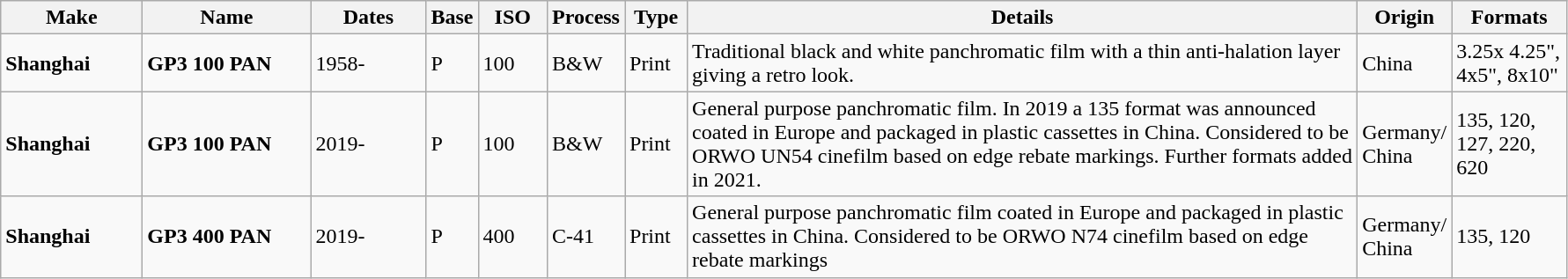<table class="wikitable">
<tr>
<th scope="col" style="width: 100px;">Make</th>
<th scope="col" style="width: 120px;">Name</th>
<th scope="col" style="width: 80px;">Dates</th>
<th scope="col" style="width: 30px;">Base</th>
<th scope="col" style="width: 45px;">ISO</th>
<th scope="col" style="width: 40px;">Process</th>
<th scope="col" style="width: 40px;">Type</th>
<th scope="col" style="width: 500px;">Details</th>
<th scope="col" style="width: 60px;">Origin</th>
<th scope="col" style="width: 80px;">Formats</th>
</tr>
<tr>
<td><strong>Shanghai</strong></td>
<td><strong>GP3 100 PAN</strong></td>
<td>1958-</td>
<td>P</td>
<td>100</td>
<td>B&W</td>
<td>Print</td>
<td>Traditional black and white panchromatic film with a thin anti-halation layer giving a retro look.</td>
<td>China</td>
<td>3.25x 4.25", 4x5", 8x10"</td>
</tr>
<tr>
<td><strong>Shanghai</strong></td>
<td><strong>GP3 100 PAN</strong></td>
<td>2019-</td>
<td>P</td>
<td>100</td>
<td>B&W</td>
<td>Print</td>
<td>General purpose panchromatic film. In 2019 a 135 format was announced coated in Europe and packaged in plastic cassettes in China. Considered to be ORWO UN54 cinefilm based on edge rebate markings. Further formats added in 2021.</td>
<td>Germany/ China</td>
<td>135, 120, 127, 220, 620</td>
</tr>
<tr>
<td><strong>Shanghai</strong></td>
<td><strong>GP3 400 PAN</strong></td>
<td>2019-</td>
<td>P</td>
<td>400</td>
<td>C-41</td>
<td>Print</td>
<td>General purpose panchromatic film coated in Europe and packaged in plastic cassettes in China. Considered to be ORWO N74 cinefilm based on edge rebate markings</td>
<td>Germany/ China</td>
<td>135, 120</td>
</tr>
</table>
